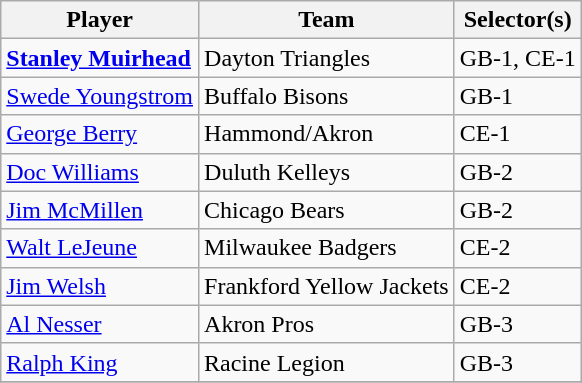<table class="wikitable" style="text-align:left;">
<tr>
<th>Player</th>
<th>Team</th>
<th>Selector(s)</th>
</tr>
<tr>
<td><strong><a href='#'>Stanley Muirhead</a></strong></td>
<td>Dayton Triangles</td>
<td>GB-1, CE-1</td>
</tr>
<tr>
<td><a href='#'>Swede Youngstrom</a></td>
<td>Buffalo Bisons</td>
<td>GB-1</td>
</tr>
<tr>
<td><a href='#'>George Berry</a></td>
<td>Hammond/Akron</td>
<td>CE-1</td>
</tr>
<tr>
<td><a href='#'>Doc Williams</a></td>
<td>Duluth Kelleys</td>
<td>GB-2</td>
</tr>
<tr>
<td><a href='#'>Jim McMillen</a></td>
<td>Chicago Bears</td>
<td>GB-2</td>
</tr>
<tr>
<td><a href='#'>Walt LeJeune</a></td>
<td>Milwaukee Badgers</td>
<td>CE-2</td>
</tr>
<tr>
<td><a href='#'>Jim Welsh</a></td>
<td>Frankford Yellow Jackets</td>
<td>CE-2</td>
</tr>
<tr>
<td><a href='#'>Al Nesser</a></td>
<td>Akron Pros</td>
<td>GB-3</td>
</tr>
<tr>
<td><a href='#'>Ralph King</a></td>
<td>Racine Legion</td>
<td>GB-3</td>
</tr>
<tr>
</tr>
</table>
